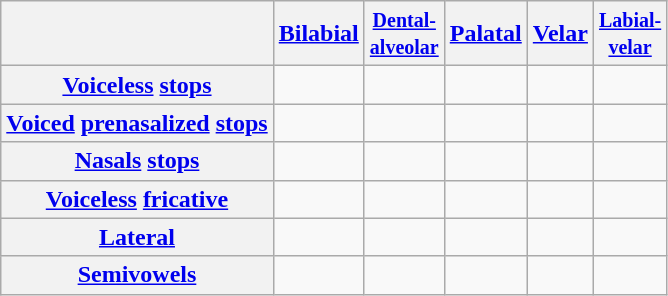<table class="wikitable" style="text-align:center;">
<tr>
<th></th>
<th><a href='#'>Bilabial</a></th>
<th><small><a href='#'>Dental-<br>alveolar</a></small></th>
<th><a href='#'>Palatal</a></th>
<th><a href='#'>Velar</a></th>
<th><small><a href='#'>Labial-<br>velar</a></small></th>
</tr>
<tr>
<th><a href='#'>Voiceless</a> <a href='#'>stops</a></th>
<td></td>
<td></td>
<td></td>
<td></td>
<td></td>
</tr>
<tr>
<th><a href='#'>Voiced</a> <a href='#'>prenasalized</a> <a href='#'>stops</a></th>
<td></td>
<td></td>
<td></td>
<td></td>
<td></td>
</tr>
<tr>
<th><a href='#'>Nasals</a> <a href='#'>stops</a></th>
<td></td>
<td></td>
<td></td>
<td></td>
<td></td>
</tr>
<tr>
<th><a href='#'>Voiceless</a> <a href='#'>fricative</a></th>
<td></td>
<td></td>
<td></td>
<td></td>
<td></td>
</tr>
<tr>
<th><a href='#'>Lateral</a></th>
<td></td>
<td></td>
<td></td>
<td></td>
<td></td>
</tr>
<tr>
<th><a href='#'>Semivowels</a></th>
<td></td>
<td></td>
<td></td>
<td></td>
<td></td>
</tr>
</table>
